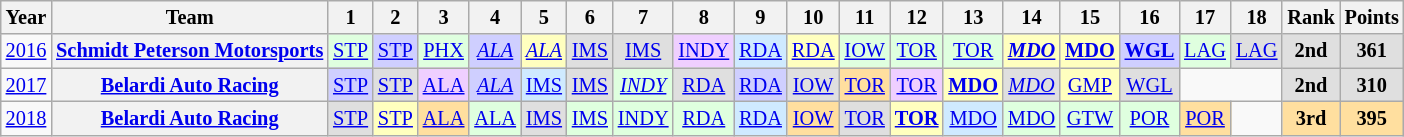<table class="wikitable" style="text-align:center; font-size:85%">
<tr>
<th>Year</th>
<th>Team</th>
<th>1</th>
<th>2</th>
<th>3</th>
<th>4</th>
<th>5</th>
<th>6</th>
<th>7</th>
<th>8</th>
<th>9</th>
<th>10</th>
<th>11</th>
<th>12</th>
<th>13</th>
<th>14</th>
<th>15</th>
<th>16</th>
<th>17</th>
<th>18</th>
<th>Rank</th>
<th>Points</th>
</tr>
<tr>
<td><a href='#'>2016</a></td>
<th nowrap><a href='#'>Schmidt Peterson Motorsports</a></th>
<td style="background:#DFFFDF;"><a href='#'>STP</a><br></td>
<td style="background:#CFCFFF;"><a href='#'>STP</a><br></td>
<td style="background:#DFFFDF;"><a href='#'>PHX</a><br></td>
<td style="background:#CFCFFF;"><em><a href='#'>ALA</a></em><br></td>
<td style="background:#FFFFBF;"><em><a href='#'>ALA</a></em><br></td>
<td style="background:#DFDFDF;"><a href='#'>IMS</a><br></td>
<td style="background:#DFDFDF;"><a href='#'>IMS</a><br></td>
<td style="background:#EFCFFF;"><a href='#'>INDY</a><br></td>
<td style="background:#CFEAFF;"><a href='#'>RDA</a><br></td>
<td style="background:#FFFFBF;"><a href='#'>RDA</a><br></td>
<td style="background:#DFFFDF;"><a href='#'>IOW</a><br></td>
<td style="background:#DFFFDF;"><a href='#'>TOR</a><br></td>
<td style="background:#DFFFDF;"><a href='#'>TOR</a><br></td>
<td style="background:#FFFFBF;"><strong><em><a href='#'>MDO</a></em></strong><br></td>
<td style="background:#FFFFBF;"><strong><a href='#'>MDO</a></strong><br></td>
<td style="background:#CFCFFF;"><strong><a href='#'>WGL</a></strong><br></td>
<td style="background:#DFFFDF;"><a href='#'>LAG</a><br></td>
<td style="background:#DFDFDF;"><a href='#'>LAG</a><br></td>
<th style="background:#DFDFDF;">2nd</th>
<th style="background:#DFDFDF;">361</th>
</tr>
<tr>
<td><a href='#'>2017</a></td>
<th nowrap><a href='#'>Belardi Auto Racing</a></th>
<td style="background:#CFCFFF;"><a href='#'>STP</a><br></td>
<td style="background:#DFDFDF;"><a href='#'>STP</a><br></td>
<td style="background:#EFCFFF;"><a href='#'>ALA</a><br></td>
<td style="background:#CFCFFF;"><em><a href='#'>ALA</a></em><br></td>
<td style="background:#CFEAFF;"><a href='#'>IMS</a><br></td>
<td style="background:#DFDFDF;"><a href='#'>IMS</a><br></td>
<td style="background:#DFFFDF;"><em><a href='#'>INDY</a></em><br></td>
<td style="background:#DFDFDF;"><a href='#'>RDA</a><br></td>
<td style="background:#CFCFFF;"><a href='#'>RDA</a><br></td>
<td style="background:#DFDFDF;"><a href='#'>IOW</a><br></td>
<td style="background:#FFDF9F;"><a href='#'>TOR</a><br></td>
<td style="background:#EFCFFF;"><a href='#'>TOR</a><br></td>
<td style="background:#FFFFBF;"><strong><a href='#'>MDO</a></strong><br></td>
<td style="background:#DFDFDF;"><em><a href='#'>MDO</a></em><br></td>
<td style="background:#FFFFBF;"><a href='#'>GMP</a><br></td>
<td style="background:#DFDFDF;"><a href='#'>WGL</a><br></td>
<td colspan=2></td>
<th style="background:#DFDFDF;">2nd</th>
<th style="background:#DFDFDF;">310</th>
</tr>
<tr>
<td><a href='#'>2018</a></td>
<th nowrap><a href='#'>Belardi Auto Racing</a></th>
<td style="background:#DFDFDF;"><a href='#'>STP</a><br></td>
<td style="background:#FFFFBF;"><a href='#'>STP</a><br></td>
<td style="background:#FFDF9F;"><a href='#'>ALA</a><br></td>
<td style="background:#DFFFDF;"><a href='#'>ALA</a><br></td>
<td style="background:#DFDFDF;"><a href='#'>IMS</a><br></td>
<td style="background:#DFFFDF;"><a href='#'>IMS</a><br></td>
<td style="background:#DFFFDF;"><a href='#'>INDY</a><br></td>
<td style="background:#DFFFDF;"><a href='#'>RDA</a><br></td>
<td style="background:#CFEAFF;"><a href='#'>RDA</a><br></td>
<td style="background:#FFDF9F;"><a href='#'>IOW</a><br></td>
<td style="background:#DFDFDF;"><a href='#'>TOR</a><br></td>
<td style="background:#FFFFBF;"><strong><a href='#'>TOR</a></strong><br></td>
<td style="background:#CFEAFF;"><a href='#'>MDO</a><br></td>
<td style="background:#DFFFDF;"><a href='#'>MDO</a><br></td>
<td style="background:#DFFFDF;"><a href='#'>GTW</a><br></td>
<td style="background:#DFFFDF;"><a href='#'>POR</a><br></td>
<td style="background:#FFDF9F;"><a href='#'>POR</a><br></td>
<td></td>
<th style="background:#FFDF9F;">3rd</th>
<th style="background:#FFDF9F;">395</th>
</tr>
</table>
